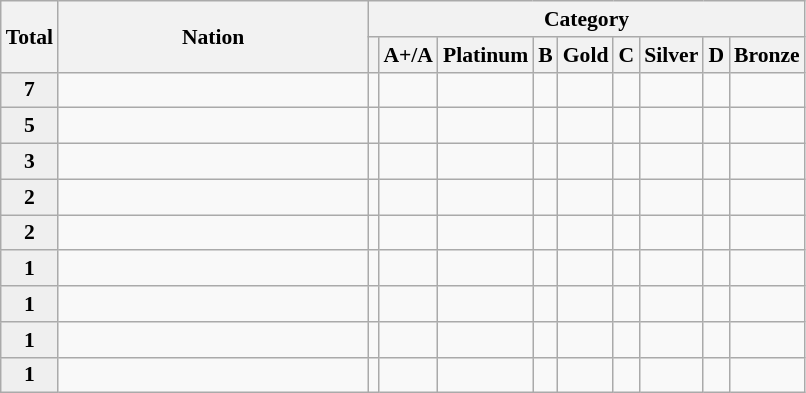<table class="sortable wikitable" style="font-size:90%">
<tr>
<th width="30" rowspan="2">Total</th>
<th width="200" rowspan="2">Nation</th>
<th colspan="9">Category</th>
</tr>
<tr>
<th></th>
<th>A+/A</th>
<th>Platinum</th>
<th>B</th>
<th>Gold</th>
<th>C</th>
<th>Silver</th>
<th>D</th>
<th>Bronze</th>
</tr>
<tr align="center">
<td style="background:#efefef;"><strong>7</strong></td>
<td align="left"></td>
<td> <small> </small></td>
<td> <small> </small></td>
<td> <small> </small></td>
<td> <small> </small></td>
<td> <small> </small></td>
<td> <small></small></td>
<td> <small> </small></td>
<td> <small>  <br> </small></td>
<td> <small>   </small></td>
</tr>
<tr align="center">
<td style="background:#efefef;"><strong>5</strong></td>
<td align="left"></td>
<td> <small></small></td>
<td> <small> </small></td>
<td> <small> </small></td>
<td> <small></small></td>
<td> <small></small></td>
<td> <small></small></td>
<td> <small> </small></td>
<td> <small> </small></td>
<td> <small> </small></td>
</tr>
<tr align="center">
<td style="background:#efefef;"><strong>3</strong></td>
<td align="left"></td>
<td> <small> </small></td>
<td> <small> </small></td>
<td> <small> </small></td>
<td> <small> </small></td>
<td> <small> </small></td>
<td> <small> </small></td>
<td> <small> </small></td>
<td> <small> </small></td>
<td> <small>  </small></td>
</tr>
<tr align="center">
<td style="background:#efefef;"><strong>2</strong></td>
<td align="left"></td>
<td> <small> </small></td>
<td> <small> </small></td>
<td> <small></small></td>
<td> <small></small></td>
<td> <small> </small></td>
<td> <small> </small></td>
<td> <small> </small></td>
<td> <small> </small></td>
<td> <small> </small></td>
</tr>
<tr align="center">
<td style="background:#efefef;"><strong>2</strong></td>
<td align="left"></td>
<td> <small> </small></td>
<td> <small> </small></td>
<td> <small> </small></td>
<td> <small> </small></td>
<td> <small> </small></td>
<td> <small> </small></td>
<td> <small></small></td>
<td> <small> </small></td>
<td> <small></small></td>
</tr>
<tr align="center">
<td style="background:#efefef;"><strong>1</strong></td>
<td align="left"></td>
<td> <small> </small></td>
<td> <small></small></td>
<td> <small> </small></td>
<td> <small> </small></td>
<td> <small> </small></td>
<td> <small> </small></td>
<td> <small></small></td>
<td> <small> </small></td>
<td> <small> </small></td>
</tr>
<tr align="center">
<td style="background:#efefef;"><strong>1</strong></td>
<td align="left"></td>
<td> <small> </small></td>
<td> <small> </small></td>
<td> <small> </small></td>
<td> <small> </small></td>
<td> <small> </small></td>
<td> <small> </small></td>
<td> <small></small></td>
<td> <small> </small></td>
<td> <small> </small></td>
</tr>
<tr align="center">
<td style="background:#efefef;"><strong>1</strong></td>
<td align="left"></td>
<td> <small> </small></td>
<td> <small> </small></td>
<td> <small> </small></td>
<td> <small> </small></td>
<td> <small> </small></td>
<td> <small> </small></td>
<td> <small> </small></td>
<td> <small></small></td>
<td> <small> </small></td>
</tr>
<tr align="center">
<td style="background:#efefef;"><strong>1</strong></td>
<td align="left"></td>
<td> <small> </small></td>
<td> <small> </small></td>
<td> <small> </small></td>
<td> <small> </small></td>
<td> <small> </small></td>
<td> <small> </small></td>
<td> <small> </small></td>
<td> <small> </small></td>
<td> <small></small></td>
</tr>
</table>
